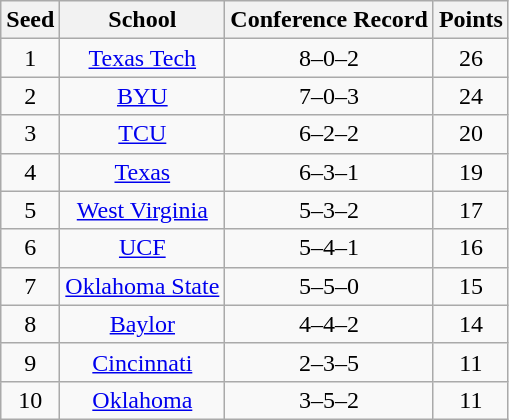<table class="wikitable" style="text-align:center">
<tr>
<th>Seed</th>
<th>School</th>
<th>Conference Record</th>
<th>Points</th>
</tr>
<tr>
<td>1</td>
<td><a href='#'>Texas Tech</a></td>
<td>8–0–2</td>
<td>26</td>
</tr>
<tr>
<td>2</td>
<td><a href='#'>BYU</a></td>
<td>7–0–3</td>
<td>24</td>
</tr>
<tr>
<td>3</td>
<td><a href='#'>TCU</a></td>
<td>6–2–2</td>
<td>20</td>
</tr>
<tr>
<td>4</td>
<td><a href='#'>Texas</a></td>
<td>6–3–1</td>
<td>19</td>
</tr>
<tr>
<td>5</td>
<td><a href='#'>West Virginia</a></td>
<td>5–3–2</td>
<td>17</td>
</tr>
<tr>
<td>6</td>
<td><a href='#'>UCF</a></td>
<td>5–4–1</td>
<td>16</td>
</tr>
<tr>
<td>7</td>
<td><a href='#'>Oklahoma State</a></td>
<td>5–5–0</td>
<td>15</td>
</tr>
<tr>
<td>8</td>
<td><a href='#'>Baylor</a></td>
<td>4–4–2</td>
<td>14</td>
</tr>
<tr>
<td>9</td>
<td><a href='#'>Cincinnati</a></td>
<td>2–3–5</td>
<td>11</td>
</tr>
<tr>
<td>10</td>
<td><a href='#'>Oklahoma</a></td>
<td>3–5–2</td>
<td>11</td>
</tr>
</table>
